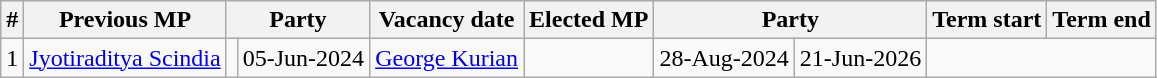<table class="wikitable" style="text-align:center;">
<tr>
<th>#</th>
<th>Previous MP</th>
<th colspan="2">Party</th>
<th>Vacancy date</th>
<th>Elected MP</th>
<th colspan="2">Party</th>
<th>Term start</th>
<th>Term end</th>
</tr>
<tr>
<td>1</td>
<td><a href='#'>Jyotiraditya Scindia</a></td>
<td></td>
<td>05-Jun-2024</td>
<td><a href='#'>George Kurian</a></td>
<td></td>
<td>28-Aug-2024</td>
<td>21-Jun-2026</td>
</tr>
</table>
